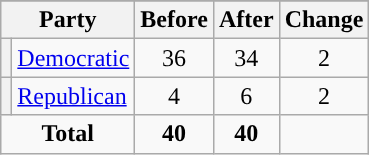<table class="wikitable" style="text-align:center;">
<tr>
</tr>
<tr>
<th colspan=2>Party</th>
<th>Before</th>
<th>After</th>
<th>Change</th>
</tr>
<tr>
<th style="background-color:"></th>
<td style="text-align:left;"><a href='#'>Democratic</a></td>
<td>36</td>
<td>34</td>
<td> 2</td>
</tr>
<tr>
<th style="background-color:"></th>
<td style="text-align:left;"><a href='#'>Republican</a></td>
<td>4</td>
<td>6</td>
<td> 2</td>
</tr>
<tr>
<td colspan=2><strong>Total</strong></td>
<td><strong>40</strong></td>
<td><strong>40</strong></td>
<td></td>
</tr>
</table>
